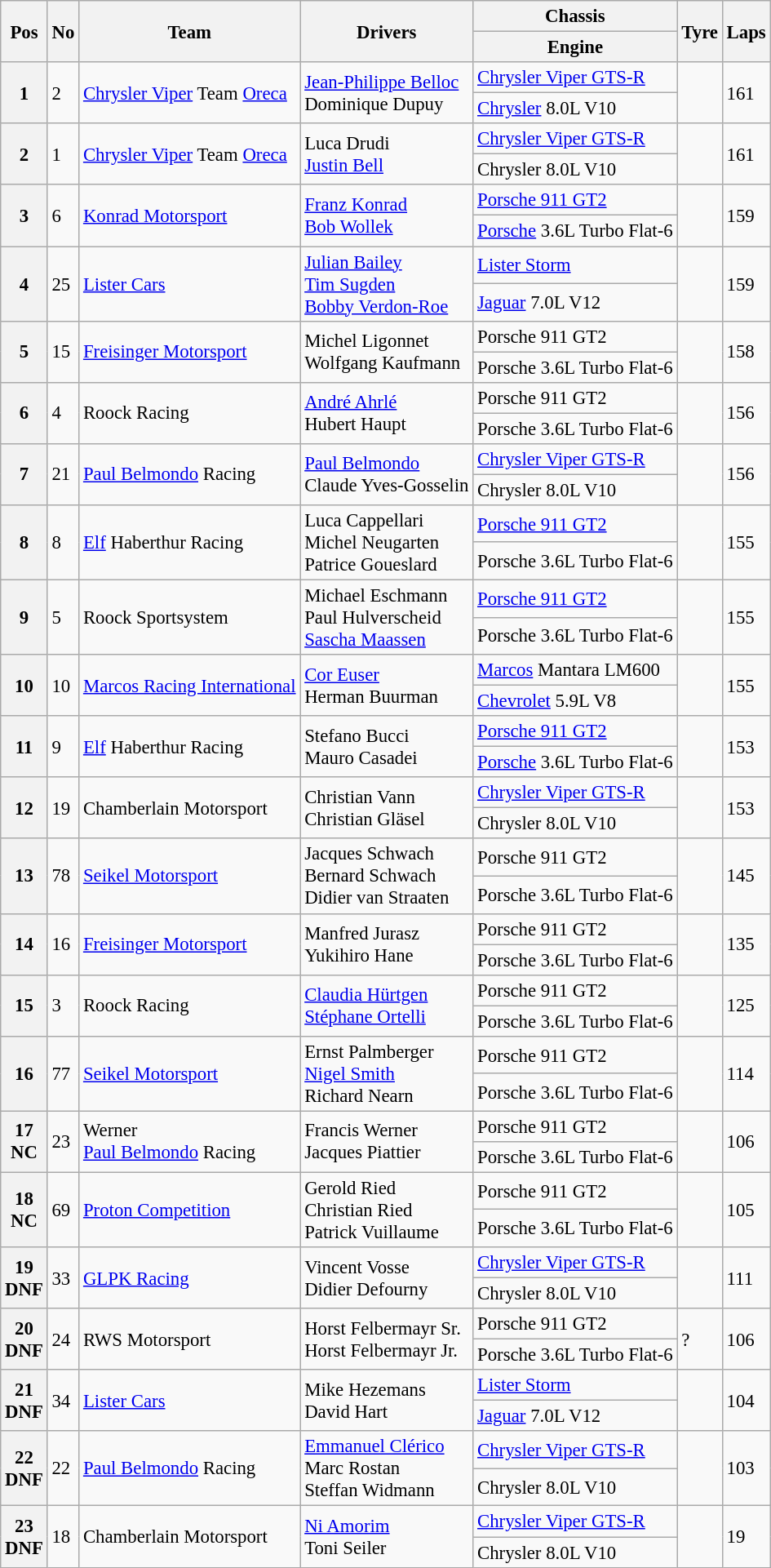<table class="wikitable" style="font-size: 95%;">
<tr>
<th rowspan=2>Pos</th>
<th rowspan=2>No</th>
<th rowspan=2>Team</th>
<th rowspan=2>Drivers</th>
<th>Chassis</th>
<th rowspan=2>Tyre</th>
<th rowspan=2>Laps</th>
</tr>
<tr>
<th>Engine</th>
</tr>
<tr>
<th rowspan=2>1</th>
<td rowspan=2>2</td>
<td rowspan=2> <a href='#'>Chrysler Viper</a> Team <a href='#'>Oreca</a></td>
<td rowspan=2> <a href='#'>Jean-Philippe Belloc</a><br> Dominique Dupuy</td>
<td><a href='#'>Chrysler Viper GTS-R</a></td>
<td rowspan=2></td>
<td rowspan=2>161</td>
</tr>
<tr>
<td><a href='#'>Chrysler</a> 8.0L V10</td>
</tr>
<tr>
<th rowspan=2>2</th>
<td rowspan=2>1</td>
<td rowspan=2> <a href='#'>Chrysler Viper</a> Team <a href='#'>Oreca</a></td>
<td rowspan=2> Luca Drudi<br> <a href='#'>Justin Bell</a></td>
<td><a href='#'>Chrysler Viper GTS-R</a></td>
<td rowspan=2></td>
<td rowspan=2>161</td>
</tr>
<tr>
<td>Chrysler 8.0L V10</td>
</tr>
<tr>
<th rowspan=2>3</th>
<td rowspan=2>6</td>
<td rowspan=2> <a href='#'>Konrad Motorsport</a></td>
<td rowspan=2> <a href='#'>Franz Konrad</a><br> <a href='#'>Bob Wollek</a></td>
<td><a href='#'>Porsche 911 GT2</a></td>
<td rowspan=2></td>
<td rowspan=2>159</td>
</tr>
<tr>
<td><a href='#'>Porsche</a> 3.6L Turbo Flat-6</td>
</tr>
<tr>
<th rowspan=2>4</th>
<td rowspan=2>25</td>
<td rowspan=2> <a href='#'>Lister Cars</a></td>
<td rowspan=2> <a href='#'>Julian Bailey</a><br> <a href='#'>Tim Sugden</a><br> <a href='#'>Bobby Verdon-Roe</a></td>
<td><a href='#'>Lister Storm</a></td>
<td rowspan=2></td>
<td rowspan=2>159</td>
</tr>
<tr>
<td><a href='#'>Jaguar</a> 7.0L V12</td>
</tr>
<tr>
<th rowspan=2>5</th>
<td rowspan=2>15</td>
<td rowspan=2> <a href='#'>Freisinger Motorsport</a></td>
<td rowspan=2> Michel Ligonnet<br> Wolfgang Kaufmann</td>
<td>Porsche 911 GT2</td>
<td rowspan=2></td>
<td rowspan=2>158</td>
</tr>
<tr>
<td>Porsche 3.6L Turbo Flat-6</td>
</tr>
<tr>
<th rowspan=2>6</th>
<td rowspan=2>4</td>
<td rowspan=2> Roock Racing</td>
<td rowspan=2> <a href='#'>André Ahrlé</a><br> Hubert Haupt</td>
<td>Porsche 911 GT2</td>
<td rowspan=2></td>
<td rowspan=2>156</td>
</tr>
<tr>
<td>Porsche 3.6L Turbo Flat-6</td>
</tr>
<tr>
<th rowspan=2>7</th>
<td rowspan=2>21</td>
<td rowspan=2> <a href='#'>Paul Belmondo</a> Racing</td>
<td rowspan=2> <a href='#'>Paul Belmondo</a><br> Claude Yves-Gosselin</td>
<td><a href='#'>Chrysler Viper GTS-R</a></td>
<td rowspan=2></td>
<td rowspan=2>156</td>
</tr>
<tr>
<td>Chrysler 8.0L V10</td>
</tr>
<tr>
<th rowspan=2>8</th>
<td rowspan=2>8</td>
<td rowspan=2> <a href='#'>Elf</a> Haberthur Racing</td>
<td rowspan=2> Luca Cappellari<br> Michel Neugarten<br> Patrice Goueslard</td>
<td><a href='#'>Porsche 911 GT2</a></td>
<td rowspan=2></td>
<td rowspan=2>155</td>
</tr>
<tr>
<td>Porsche 3.6L Turbo Flat-6</td>
</tr>
<tr>
<th rowspan=2>9</th>
<td rowspan=2>5</td>
<td rowspan=2> Roock Sportsystem</td>
<td rowspan=2> Michael Eschmann<br> Paul Hulverscheid<br> <a href='#'>Sascha Maassen</a></td>
<td><a href='#'>Porsche 911 GT2</a></td>
<td rowspan=2></td>
<td rowspan=2>155</td>
</tr>
<tr>
<td>Porsche 3.6L Turbo Flat-6</td>
</tr>
<tr>
<th rowspan=2>10</th>
<td rowspan=2>10</td>
<td rowspan=2> <a href='#'>Marcos Racing International</a></td>
<td rowspan=2> <a href='#'>Cor Euser</a><br> Herman Buurman</td>
<td><a href='#'>Marcos</a> Mantara LM600</td>
<td rowspan=2></td>
<td rowspan=2>155</td>
</tr>
<tr>
<td><a href='#'>Chevrolet</a> 5.9L V8</td>
</tr>
<tr>
<th rowspan=2>11</th>
<td rowspan=2>9</td>
<td rowspan=2> <a href='#'>Elf</a> Haberthur Racing</td>
<td rowspan=2> Stefano Bucci<br> Mauro Casadei</td>
<td><a href='#'>Porsche 911 GT2</a></td>
<td rowspan=2></td>
<td rowspan=2>153</td>
</tr>
<tr>
<td><a href='#'>Porsche</a> 3.6L Turbo Flat-6</td>
</tr>
<tr>
<th rowspan=2>12</th>
<td rowspan=2>19</td>
<td rowspan=2> Chamberlain Motorsport</td>
<td rowspan=2> Christian Vann<br> Christian Gläsel</td>
<td><a href='#'>Chrysler Viper GTS-R</a></td>
<td rowspan=2></td>
<td rowspan=2>153</td>
</tr>
<tr>
<td>Chrysler 8.0L V10</td>
</tr>
<tr>
<th rowspan=2>13</th>
<td rowspan=2>78</td>
<td rowspan=2> <a href='#'>Seikel Motorsport</a></td>
<td rowspan=2> Jacques Schwach<br> Bernard Schwach<br> Didier van Straaten</td>
<td>Porsche 911 GT2</td>
<td rowspan=2></td>
<td rowspan=2>145</td>
</tr>
<tr>
<td>Porsche 3.6L Turbo Flat-6</td>
</tr>
<tr>
<th rowspan=2>14</th>
<td rowspan=2>16</td>
<td rowspan=2> <a href='#'>Freisinger Motorsport</a></td>
<td rowspan=2> Manfred Jurasz<br> Yukihiro Hane</td>
<td>Porsche 911 GT2</td>
<td rowspan=2></td>
<td rowspan=2>135</td>
</tr>
<tr>
<td>Porsche 3.6L Turbo Flat-6</td>
</tr>
<tr>
<th rowspan=2>15</th>
<td rowspan=2>3</td>
<td rowspan=2> Roock Racing</td>
<td rowspan=2> <a href='#'>Claudia Hürtgen</a><br> <a href='#'>Stéphane Ortelli</a></td>
<td>Porsche 911 GT2</td>
<td rowspan=2></td>
<td rowspan=2>125</td>
</tr>
<tr>
<td>Porsche 3.6L Turbo Flat-6</td>
</tr>
<tr>
<th rowspan=2>16</th>
<td rowspan=2>77</td>
<td rowspan=2> <a href='#'>Seikel Motorsport</a></td>
<td rowspan=2> Ernst Palmberger<br> <a href='#'>Nigel Smith</a><br> Richard Nearn</td>
<td>Porsche 911 GT2</td>
<td rowspan=2></td>
<td rowspan=2>114</td>
</tr>
<tr>
<td>Porsche 3.6L Turbo Flat-6</td>
</tr>
<tr>
<th rowspan=2>17<br>NC</th>
<td rowspan=2>23</td>
<td rowspan=2> Werner<br> <a href='#'>Paul Belmondo</a> Racing</td>
<td rowspan=2> Francis Werner<br> Jacques Piattier</td>
<td>Porsche 911 GT2</td>
<td rowspan=2></td>
<td rowspan=2>106</td>
</tr>
<tr>
<td>Porsche 3.6L Turbo Flat-6</td>
</tr>
<tr>
<th rowspan=2>18<br>NC</th>
<td rowspan=2>69</td>
<td rowspan=2> <a href='#'>Proton Competition</a></td>
<td rowspan=2> Gerold Ried<br> Christian Ried<br> Patrick Vuillaume</td>
<td>Porsche 911 GT2</td>
<td rowspan=2></td>
<td rowspan=2>105</td>
</tr>
<tr>
<td>Porsche 3.6L Turbo Flat-6</td>
</tr>
<tr>
<th rowspan=2>19<br>DNF</th>
<td rowspan=2>33</td>
<td rowspan=2> <a href='#'>GLPK Racing</a></td>
<td rowspan=2> Vincent Vosse<br> Didier Defourny</td>
<td><a href='#'>Chrysler Viper GTS-R</a></td>
<td rowspan=2></td>
<td rowspan=2>111</td>
</tr>
<tr>
<td>Chrysler 8.0L V10</td>
</tr>
<tr>
<th rowspan=2>20<br>DNF</th>
<td rowspan=2>24</td>
<td rowspan=2> RWS Motorsport</td>
<td rowspan=2> Horst Felbermayr Sr.<br> Horst Felbermayr Jr.</td>
<td>Porsche 911 GT2</td>
<td rowspan=2>?</td>
<td rowspan=2>106</td>
</tr>
<tr>
<td>Porsche 3.6L Turbo Flat-6</td>
</tr>
<tr>
<th rowspan=2>21<br>DNF</th>
<td rowspan=2>34</td>
<td rowspan=2> <a href='#'>Lister Cars</a></td>
<td rowspan=2> Mike Hezemans<br> David Hart</td>
<td><a href='#'>Lister Storm</a></td>
<td rowspan=2></td>
<td rowspan=2>104</td>
</tr>
<tr>
<td><a href='#'>Jaguar</a> 7.0L V12</td>
</tr>
<tr>
<th rowspan=2>22<br>DNF</th>
<td rowspan=2>22</td>
<td rowspan=2> <a href='#'>Paul Belmondo</a> Racing</td>
<td rowspan=2> <a href='#'>Emmanuel Clérico</a><br> Marc Rostan<br> Steffan Widmann</td>
<td><a href='#'>Chrysler Viper GTS-R</a></td>
<td rowspan=2></td>
<td rowspan=2>103</td>
</tr>
<tr>
<td>Chrysler 8.0L V10</td>
</tr>
<tr>
<th rowspan=2>23<br>DNF</th>
<td rowspan=2>18</td>
<td rowspan=2> Chamberlain Motorsport</td>
<td rowspan=2> <a href='#'>Ni Amorim</a><br> Toni Seiler</td>
<td><a href='#'>Chrysler Viper GTS-R</a></td>
<td rowspan=2></td>
<td rowspan=2>19</td>
</tr>
<tr>
<td>Chrysler 8.0L V10</td>
</tr>
</table>
